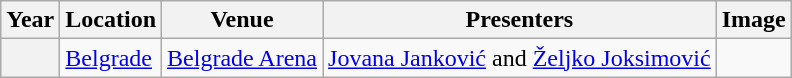<table class="wikitable plainrowheaders">
<tr>
<th>Year</th>
<th>Location</th>
<th>Venue</th>
<th>Presenters</th>
<th>Image</th>
</tr>
<tr>
<th scope="row"></th>
<td><a href='#'>Belgrade</a></td>
<td><a href='#'>Belgrade Arena</a></td>
<td><a href='#'>Jovana Janković</a> and <a href='#'>Željko Joksimović</a></td>
<td></td>
</tr>
</table>
